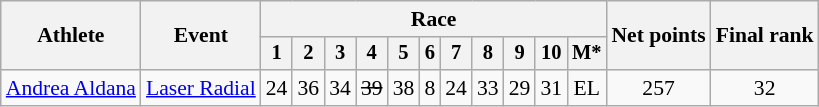<table class="wikitable" border="1" style="font-size:90%">
<tr>
<th rowspan="2">Athlete</th>
<th rowspan="2">Event</th>
<th colspan=11>Race</th>
<th rowspan=2>Net points</th>
<th rowspan=2>Final rank</th>
</tr>
<tr style="font-size:95%">
<th>1</th>
<th>2</th>
<th>3</th>
<th>4</th>
<th>5</th>
<th>6</th>
<th>7</th>
<th>8</th>
<th>9</th>
<th>10</th>
<th>M*</th>
</tr>
<tr align=center>
<td align=left><a href='#'>Andrea Aldana</a></td>
<td align=left><a href='#'>Laser Radial</a></td>
<td>24</td>
<td>36</td>
<td>34</td>
<td><s>39</s></td>
<td>38</td>
<td>8</td>
<td>24</td>
<td>33</td>
<td>29</td>
<td>31</td>
<td>EL</td>
<td>257</td>
<td>32</td>
</tr>
</table>
